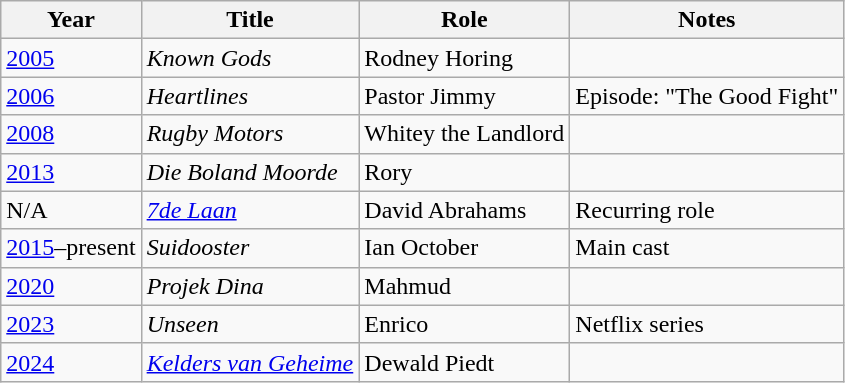<table class="wikitable sortable">
<tr>
<th>Year</th>
<th>Title</th>
<th>Role</th>
<th>Notes</th>
</tr>
<tr>
<td><a href='#'>2005</a></td>
<td><em>Known Gods</em></td>
<td>Rodney Horing</td>
<td></td>
</tr>
<tr>
<td><a href='#'>2006</a></td>
<td><em>Heartlines</em></td>
<td>Pastor Jimmy</td>
<td>Episode: "The Good Fight"</td>
</tr>
<tr>
<td><a href='#'>2008</a></td>
<td><em>Rugby Motors</em></td>
<td>Whitey the Landlord</td>
<td></td>
</tr>
<tr>
<td><a href='#'>2013</a></td>
<td><em>Die Boland Moorde</em></td>
<td>Rory</td>
<td></td>
</tr>
<tr>
<td>N/A</td>
<td><em><a href='#'>7de Laan</a></em></td>
<td>David Abrahams</td>
<td>Recurring role</td>
</tr>
<tr>
<td><a href='#'>2015</a>–present</td>
<td><em>Suidooster</em></td>
<td>Ian October</td>
<td>Main cast</td>
</tr>
<tr>
<td><a href='#'>2020</a></td>
<td><em>Projek Dina</em></td>
<td>Mahmud</td>
<td></td>
</tr>
<tr>
<td><a href='#'>2023</a></td>
<td><em>Unseen</em></td>
<td>Enrico</td>
<td>Netflix series</td>
</tr>
<tr>
<td><a href='#'>2024</a></td>
<td><em><a href='#'>Kelders van Geheime</a></em></td>
<td>Dewald Piedt</td>
<td></td>
</tr>
</table>
